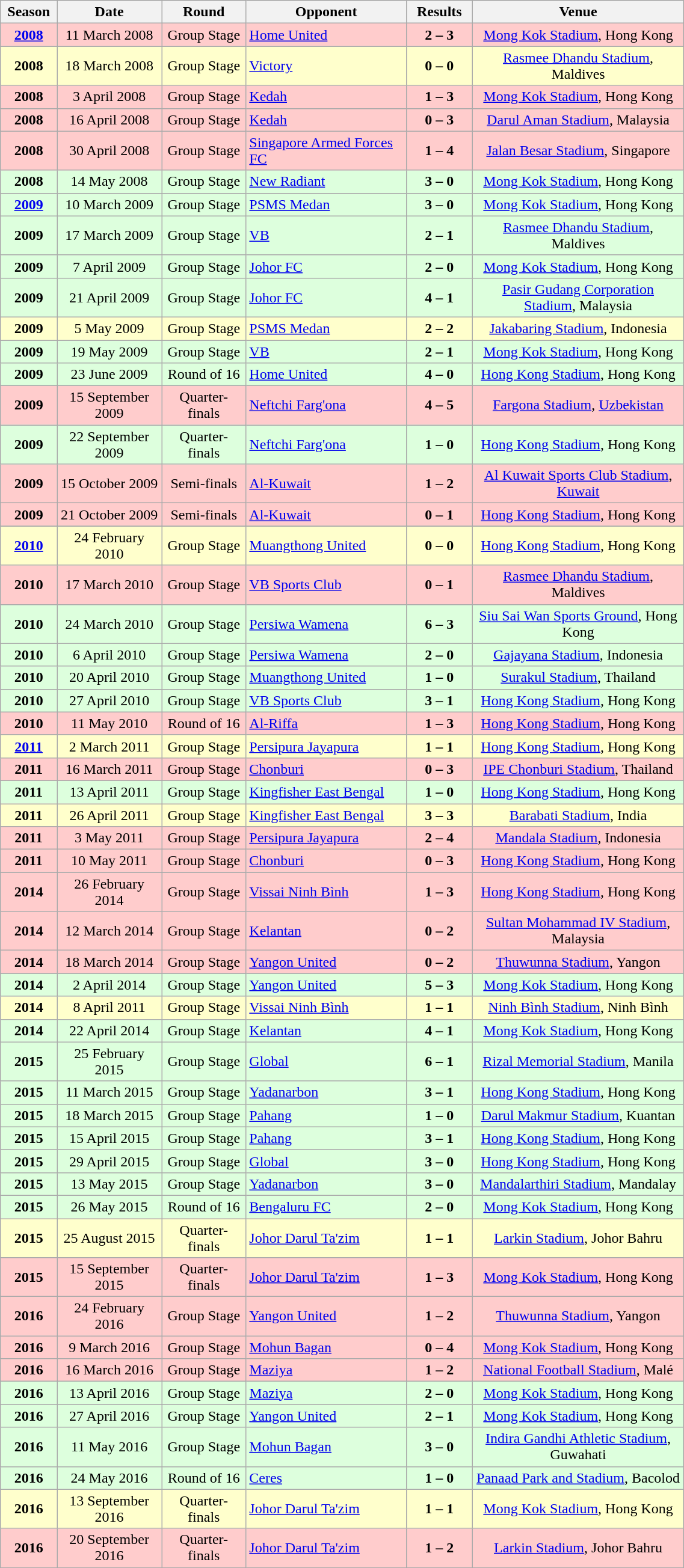<table width=60% class="wikitable" style="text-align:center">
<tr>
<th width=1%>Season</th>
<th width=5%>Date</th>
<th width=4%>Round</th>
<th width=11%>Opponent</th>
<th width=2%>Results</th>
<th width=15%>Venue</th>
</tr>
<tr bgcolor=#ffcccc>
<td><strong><a href='#'>2008</a></strong></td>
<td>11 March 2008</td>
<td>Group Stage</td>
<td align="left"> <a href='#'>Home United</a></td>
<td><strong>2 – 3</strong></td>
<td><a href='#'>Mong Kok Stadium</a>, Hong Kong</td>
</tr>
<tr bgcolor=#ffffcc>
<td><strong>2008</strong></td>
<td>18 March 2008</td>
<td>Group Stage</td>
<td align="left"> <a href='#'>Victory</a></td>
<td><strong>0 – 0</strong></td>
<td><a href='#'>Rasmee Dhandu Stadium</a>, Maldives</td>
</tr>
<tr bgcolor=#ffcccc>
<td><strong>2008</strong></td>
<td>3 April 2008</td>
<td>Group Stage</td>
<td align="left"> <a href='#'>Kedah</a></td>
<td><strong>1 – 3</strong></td>
<td><a href='#'>Mong Kok Stadium</a>, Hong Kong</td>
</tr>
<tr bgcolor=#ffcccc>
<td><strong>2008</strong></td>
<td>16 April 2008</td>
<td>Group Stage</td>
<td align="left"> <a href='#'>Kedah</a></td>
<td><strong>0 – 3</strong></td>
<td><a href='#'>Darul Aman Stadium</a>, Malaysia</td>
</tr>
<tr bgcolor=#ffcccc>
<td><strong>2008</strong></td>
<td>30 April 2008</td>
<td>Group Stage</td>
<td align="left"> <a href='#'>Singapore Armed Forces FC</a></td>
<td><strong>1 – 4</strong></td>
<td><a href='#'>Jalan Besar Stadium</a>, Singapore</td>
</tr>
<tr bgcolor=#dfd>
<td><strong>2008</strong></td>
<td>14 May 2008</td>
<td>Group Stage</td>
<td align="left"> <a href='#'>New Radiant</a></td>
<td><strong>3 – 0</strong></td>
<td><a href='#'>Mong Kok Stadium</a>, Hong Kong</td>
</tr>
<tr bgcolor=#dfd>
<td><strong><a href='#'>2009</a></strong></td>
<td>10 March 2009</td>
<td>Group Stage</td>
<td align="left"> <a href='#'>PSMS Medan</a></td>
<td><strong>3 – 0</strong></td>
<td><a href='#'>Mong Kok Stadium</a>, Hong Kong</td>
</tr>
<tr bgcolor=#dfd>
<td><strong>2009</strong></td>
<td>17 March 2009</td>
<td>Group Stage</td>
<td align="left"> <a href='#'>VB</a></td>
<td><strong>2 – 1</strong></td>
<td><a href='#'>Rasmee Dhandu Stadium</a>, Maldives</td>
</tr>
<tr bgcolor=#dfd>
<td><strong>2009</strong></td>
<td>7 April 2009</td>
<td>Group Stage</td>
<td align="left"> <a href='#'>Johor FC</a></td>
<td><strong>2 – 0</strong></td>
<td><a href='#'>Mong Kok Stadium</a>, Hong Kong</td>
</tr>
<tr bgcolor=#dfd>
<td><strong>2009</strong></td>
<td>21 April 2009</td>
<td>Group Stage</td>
<td align="left"> <a href='#'>Johor FC</a></td>
<td><strong>4 – 1</strong></td>
<td><a href='#'>Pasir Gudang Corporation Stadium</a>, Malaysia</td>
</tr>
<tr bgcolor=#ffffcc>
<td><strong>2009</strong></td>
<td>5 May 2009</td>
<td>Group Stage</td>
<td align="left"> <a href='#'>PSMS Medan</a></td>
<td><strong>2 – 2</strong></td>
<td><a href='#'>Jakabaring Stadium</a>, Indonesia</td>
</tr>
<tr bgcolor=#dfd>
<td><strong>2009</strong></td>
<td>19 May 2009</td>
<td>Group Stage</td>
<td align="left"> <a href='#'>VB</a></td>
<td><strong>2 – 1</strong></td>
<td><a href='#'>Mong Kok Stadium</a>, Hong Kong</td>
</tr>
<tr bgcolor=#dfd>
<td><strong>2009</strong></td>
<td>23 June 2009</td>
<td>Round of 16</td>
<td align="left"> <a href='#'>Home United</a></td>
<td><strong>4 – 0</strong></td>
<td><a href='#'>Hong Kong Stadium</a>, Hong Kong</td>
</tr>
<tr bgcolor=#ffcccc>
<td><strong>2009</strong></td>
<td>15 September 2009</td>
<td>Quarter-finals</td>
<td align="left"> <a href='#'>Neftchi Farg'ona</a></td>
<td><strong>4 – 5</strong></td>
<td><a href='#'>Fargona Stadium</a>, <a href='#'>Uzbekistan</a></td>
</tr>
<tr bgcolor=#dfd>
<td><strong>2009</strong></td>
<td>22 September 2009</td>
<td>Quarter-finals</td>
<td align="left"> <a href='#'>Neftchi Farg'ona</a></td>
<td><strong>1 – 0</strong></td>
<td><a href='#'>Hong Kong Stadium</a>, Hong Kong</td>
</tr>
<tr bgcolor=#ffcccc>
<td><strong>2009</strong></td>
<td>15 October 2009</td>
<td>Semi-finals</td>
<td align="left"> <a href='#'>Al-Kuwait</a></td>
<td><strong>1 – 2</strong></td>
<td><a href='#'>Al Kuwait Sports Club Stadium</a>, <a href='#'>Kuwait</a></td>
</tr>
<tr bgcolor=#ffcccc>
<td><strong>2009</strong></td>
<td>21 October 2009</td>
<td>Semi-finals</td>
<td align="left"> <a href='#'>Al-Kuwait</a></td>
<td><strong>0 – 1</strong></td>
<td><a href='#'>Hong Kong Stadium</a>, Hong Kong</td>
</tr>
<tr>
</tr>
<tr bgcolor=#ffffcc>
<td><strong><a href='#'>2010</a></strong></td>
<td>24 February 2010</td>
<td>Group Stage</td>
<td align="left"> <a href='#'>Muangthong United</a></td>
<td><strong>0 – 0</strong></td>
<td><a href='#'>Hong Kong Stadium</a>, Hong Kong</td>
</tr>
<tr bgcolor=#ffcccc>
<td><strong>2010</strong></td>
<td>17 March 2010</td>
<td>Group Stage</td>
<td align="left"> <a href='#'>VB Sports Club</a></td>
<td><strong>0 – 1</strong></td>
<td><a href='#'>Rasmee Dhandu Stadium</a>, Maldives</td>
</tr>
<tr bgcolor=#dfd>
<td><strong>2010</strong></td>
<td>24 March 2010</td>
<td>Group Stage</td>
<td align="left"> <a href='#'>Persiwa Wamena</a></td>
<td><strong>6 – 3</strong></td>
<td><a href='#'>Siu Sai Wan Sports Ground</a>, Hong Kong</td>
</tr>
<tr bgcolor=#dfd>
<td><strong>2010</strong></td>
<td>6 April 2010</td>
<td>Group Stage</td>
<td align="left"> <a href='#'>Persiwa Wamena</a></td>
<td><strong>2 – 0</strong></td>
<td><a href='#'>Gajayana Stadium</a>, Indonesia</td>
</tr>
<tr bgcolor=#dfd>
<td><strong>2010</strong></td>
<td>20 April 2010</td>
<td>Group Stage</td>
<td align="left"> <a href='#'>Muangthong United</a></td>
<td><strong>1 – 0</strong></td>
<td><a href='#'>Surakul Stadium</a>, Thailand</td>
</tr>
<tr bgcolor=#dfd>
<td><strong>2010</strong></td>
<td>27 April 2010</td>
<td>Group Stage</td>
<td align="left"> <a href='#'>VB Sports Club</a></td>
<td><strong>3 – 1</strong></td>
<td><a href='#'>Hong Kong Stadium</a>, Hong Kong</td>
</tr>
<tr bgcolor=#ffcccc>
<td><strong>2010</strong></td>
<td>11 May 2010</td>
<td>Round of 16</td>
<td align="left"> <a href='#'>Al-Riffa</a></td>
<td><strong>1 – 3</strong></td>
<td><a href='#'>Hong Kong Stadium</a>, Hong Kong</td>
</tr>
<tr bgcolor=#ffffcc>
<td><strong><a href='#'>2011</a></strong></td>
<td>2 March 2011</td>
<td>Group Stage</td>
<td align="left"> <a href='#'>Persipura Jayapura</a></td>
<td><strong>1 – 1</strong></td>
<td><a href='#'>Hong Kong Stadium</a>, Hong Kong</td>
</tr>
<tr bgcolor=#ffcccc>
<td><strong>2011</strong></td>
<td>16 March 2011</td>
<td>Group Stage</td>
<td align="left"> <a href='#'>Chonburi</a></td>
<td><strong>0 – 3</strong></td>
<td><a href='#'>IPE Chonburi Stadium</a>, Thailand</td>
</tr>
<tr bgcolor=#dfd>
<td><strong>2011</strong></td>
<td>13 April 2011</td>
<td>Group Stage</td>
<td align="left"> <a href='#'>Kingfisher East Bengal</a></td>
<td><strong>1 – 0</strong></td>
<td><a href='#'>Hong Kong Stadium</a>, Hong Kong</td>
</tr>
<tr bgcolor=#ffffcc>
<td><strong>2011</strong></td>
<td>26 April 2011</td>
<td>Group Stage</td>
<td align="left"> <a href='#'>Kingfisher East Bengal</a></td>
<td><strong>3 – 3</strong></td>
<td><a href='#'>Barabati Stadium</a>, India</td>
</tr>
<tr bgcolor=#ffcccc>
<td><strong>2011</strong></td>
<td>3 May 2011</td>
<td>Group Stage</td>
<td align="left"> <a href='#'>Persipura Jayapura</a></td>
<td><strong>2 – 4</strong></td>
<td><a href='#'>Mandala Stadium</a>, Indonesia</td>
</tr>
<tr bgcolor=#ffcccc>
<td><strong>2011</strong></td>
<td>10 May 2011</td>
<td>Group Stage</td>
<td align="left"> <a href='#'>Chonburi</a></td>
<td><strong>0 – 3</strong></td>
<td><a href='#'>Hong Kong Stadium</a>, Hong Kong</td>
</tr>
<tr bgcolor=#ffcccc>
<td><strong>2014</strong></td>
<td>26 February 2014</td>
<td>Group Stage</td>
<td align="left"> <a href='#'>Vissai Ninh Bình</a></td>
<td><strong>1 – 3</strong></td>
<td><a href='#'>Hong Kong Stadium</a>, Hong Kong</td>
</tr>
<tr bgcolor=#ffcccc>
<td><strong>2014</strong></td>
<td>12 March 2014</td>
<td>Group Stage</td>
<td align="left"> <a href='#'>Kelantan</a></td>
<td><strong>0 – 2</strong></td>
<td><a href='#'>Sultan Mohammad IV Stadium</a>, Malaysia</td>
</tr>
<tr bgcolor=#ffcccc>
<td><strong>2014</strong></td>
<td>18 March 2014</td>
<td>Group Stage</td>
<td align="left"> <a href='#'>Yangon United</a></td>
<td><strong>0 – 2</strong></td>
<td><a href='#'>Thuwunna Stadium</a>, Yangon</td>
</tr>
<tr bgcolor=#dfd>
<td><strong>2014</strong></td>
<td>2 April 2014</td>
<td>Group Stage</td>
<td align="left"> <a href='#'>Yangon United</a></td>
<td><strong>5 – 3</strong></td>
<td><a href='#'>Mong Kok Stadium</a>, Hong Kong</td>
</tr>
<tr bgcolor=#ffffcc>
<td><strong>2014</strong></td>
<td>8 April 2011</td>
<td>Group Stage</td>
<td align="left"> <a href='#'>Vissai Ninh Bình</a></td>
<td><strong>1 – 1</strong></td>
<td><a href='#'>Ninh Bình Stadium</a>, Ninh Bình</td>
</tr>
<tr bgcolor=#dfd>
<td><strong>2014</strong></td>
<td>22 April 2014</td>
<td>Group Stage</td>
<td align="left"> <a href='#'>Kelantan</a></td>
<td><strong>4 – 1</strong></td>
<td><a href='#'>Mong Kok Stadium</a>, Hong Kong</td>
</tr>
<tr bgcolor=#dfd>
<td><strong>2015</strong></td>
<td>25 February 2015</td>
<td>Group Stage</td>
<td align="left"> <a href='#'>Global</a></td>
<td><strong>6 – 1</strong></td>
<td><a href='#'>Rizal Memorial Stadium</a>, Manila</td>
</tr>
<tr bgcolor=#dfd>
<td><strong>2015</strong></td>
<td>11 March 2015</td>
<td>Group Stage</td>
<td align="left"> <a href='#'>Yadanarbon</a></td>
<td><strong>3 – 1</strong></td>
<td><a href='#'>Hong Kong Stadium</a>, Hong Kong</td>
</tr>
<tr bgcolor=#dfd>
<td><strong>2015</strong></td>
<td>18 March 2015</td>
<td>Group Stage</td>
<td align="left"> <a href='#'>Pahang</a></td>
<td><strong>1 – 0</strong></td>
<td><a href='#'>Darul Makmur Stadium</a>, Kuantan</td>
</tr>
<tr bgcolor=#dfd>
<td><strong>2015</strong></td>
<td>15 April 2015</td>
<td>Group Stage</td>
<td align="left"> <a href='#'>Pahang</a></td>
<td><strong>3 – 1</strong></td>
<td><a href='#'>Hong Kong Stadium</a>, Hong Kong</td>
</tr>
<tr bgcolor=#dfd>
<td><strong>2015</strong></td>
<td>29 April 2015</td>
<td>Group Stage</td>
<td align="left"> <a href='#'>Global</a></td>
<td><strong>3 – 0</strong></td>
<td><a href='#'>Hong Kong Stadium</a>, Hong Kong</td>
</tr>
<tr bgcolor=#dfd>
<td><strong>2015</strong></td>
<td>13 May 2015</td>
<td>Group Stage</td>
<td align="left"> <a href='#'>Yadanarbon</a></td>
<td><strong>3 – 0</strong></td>
<td><a href='#'>Mandalarthiri Stadium</a>, Mandalay</td>
</tr>
<tr bgcolor=#dfd>
<td><strong>2015</strong></td>
<td>26 May 2015</td>
<td>Round of 16</td>
<td align="left"> <a href='#'>Bengaluru FC</a></td>
<td><strong>2 – 0</strong></td>
<td><a href='#'>Mong Kok Stadium</a>, Hong Kong</td>
</tr>
<tr bgcolor=#ffffcc>
<td><strong>2015</strong></td>
<td>25 August 2015</td>
<td>Quarter-finals</td>
<td align="left"> <a href='#'>Johor Darul Ta'zim</a></td>
<td><strong>1 – 1</strong></td>
<td><a href='#'>Larkin Stadium</a>, Johor Bahru</td>
</tr>
<tr bgcolor=#ffcccc>
<td><strong>2015</strong></td>
<td>15 September 2015</td>
<td>Quarter-finals</td>
<td align="left"> <a href='#'>Johor Darul Ta'zim</a></td>
<td><strong>1 – 3</strong></td>
<td><a href='#'>Mong Kok Stadium</a>, Hong Kong</td>
</tr>
<tr bgcolor=#ffcccc>
<td><strong>2016</strong></td>
<td>24 February 2016</td>
<td>Group Stage</td>
<td align="left"> <a href='#'>Yangon United</a></td>
<td><strong>1 – 2</strong></td>
<td><a href='#'>Thuwunna Stadium</a>, Yangon</td>
</tr>
<tr bgcolor=#ffcccc>
<td><strong>2016</strong></td>
<td>9 March 2016</td>
<td>Group Stage</td>
<td align="left"> <a href='#'>Mohun Bagan</a></td>
<td><strong>0 – 4</strong></td>
<td><a href='#'>Mong Kok Stadium</a>, Hong Kong</td>
</tr>
<tr bgcolor=#ffcccc>
<td><strong>2016</strong></td>
<td>16 March 2016</td>
<td>Group Stage</td>
<td align="left"> <a href='#'>Maziya</a></td>
<td><strong>1 – 2</strong></td>
<td><a href='#'>National Football Stadium</a>, Malé</td>
</tr>
<tr bgcolor=#dfd>
<td><strong>2016</strong></td>
<td>13 April 2016</td>
<td>Group Stage</td>
<td align="left"> <a href='#'>Maziya</a></td>
<td><strong>2 – 0</strong></td>
<td><a href='#'>Mong Kok Stadium</a>, Hong Kong</td>
</tr>
<tr bgcolor=#dfd>
<td><strong>2016</strong></td>
<td>27 April 2016</td>
<td>Group Stage</td>
<td align="left"> <a href='#'>Yangon United</a></td>
<td><strong>2 – 1</strong></td>
<td><a href='#'>Mong Kok Stadium</a>, Hong Kong</td>
</tr>
<tr bgcolor=#dfd>
<td><strong>2016</strong></td>
<td>11 May 2016</td>
<td>Group Stage</td>
<td align="left"> <a href='#'>Mohun Bagan</a></td>
<td><strong>3 – 0</strong></td>
<td><a href='#'>Indira Gandhi Athletic Stadium</a>, Guwahati</td>
</tr>
<tr bgcolor=#dfd>
<td><strong>2016</strong></td>
<td>24 May 2016</td>
<td>Round of 16</td>
<td align="left"> <a href='#'>Ceres</a></td>
<td><strong>1 – 0 </strong></td>
<td><a href='#'>Panaad Park and Stadium</a>, Bacolod</td>
</tr>
<tr bgcolor=#ffffcc>
<td><strong>2016</strong></td>
<td>13 September 2016</td>
<td>Quarter-finals</td>
<td align="left"> <a href='#'>Johor Darul Ta'zim</a></td>
<td><strong>1 – 1</strong></td>
<td><a href='#'>Mong Kok Stadium</a>, Hong Kong</td>
</tr>
<tr bgcolor=#ffcccc>
<td><strong>2016</strong></td>
<td>20 September 2016</td>
<td>Quarter-finals</td>
<td align="left"> <a href='#'>Johor Darul Ta'zim</a></td>
<td><strong>1 – 2</strong></td>
<td><a href='#'>Larkin Stadium</a>, Johor Bahru</td>
</tr>
<tr>
</tr>
</table>
